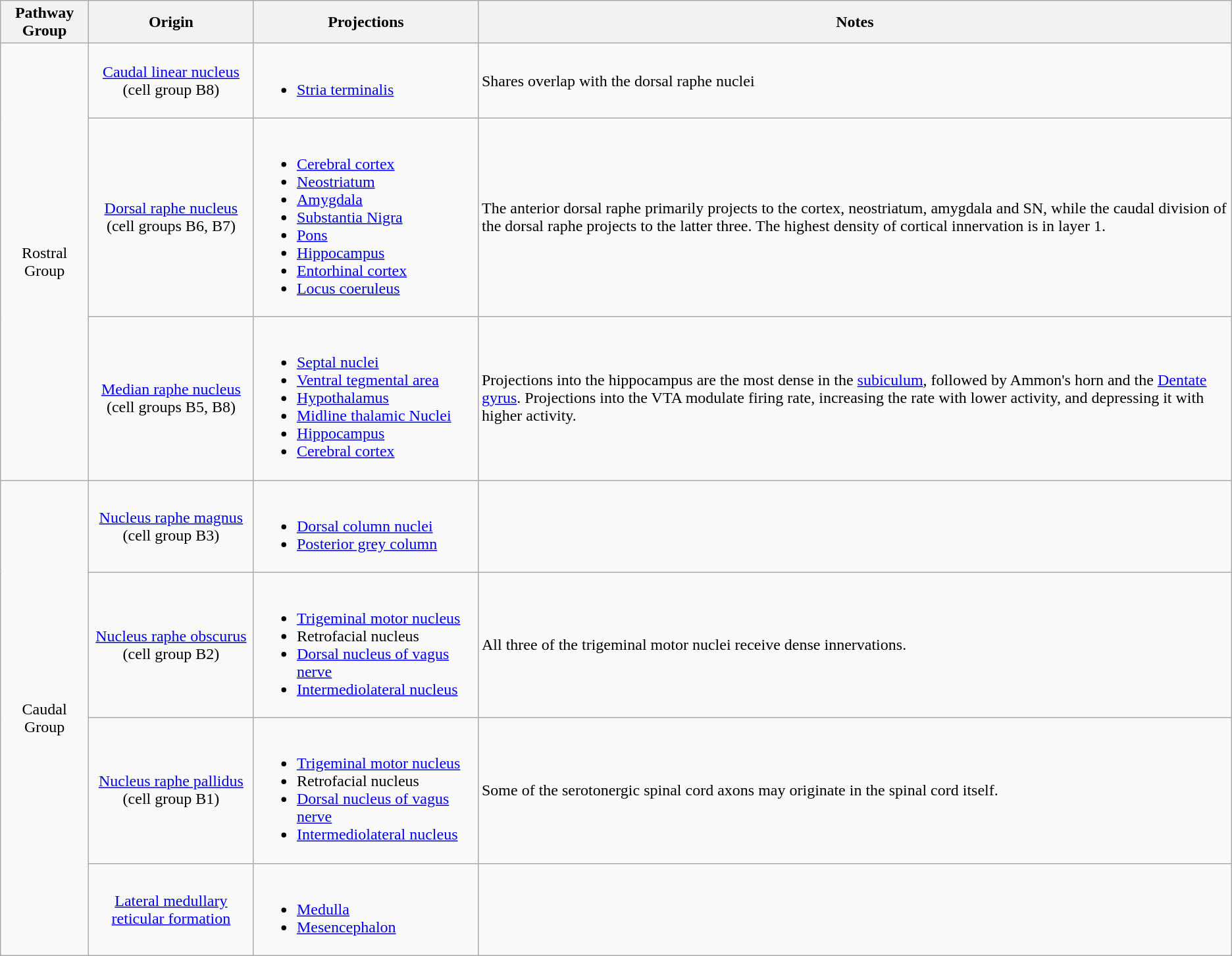<table class="wikitable">
<tr>
<th scope="col">Pathway Group</th>
<th scope="col" style="width: 160px;">Origin</th>
<th scope="col" style="width: 220px;">Projections</th>
<th scope="col">Notes</th>
</tr>
<tr>
<td rowspan="3" style="text-align:center">Rostral Group</td>
<td style="text-align:center"><a href='#'>Caudal linear nucleus</a><br>(cell group B8)</td>
<td><br><ul><li><a href='#'>Stria terminalis</a></li></ul></td>
<td>Shares overlap with the dorsal raphe nuclei</td>
</tr>
<tr>
<td style="text-align:center"><a href='#'>Dorsal raphe nucleus</a><br>(cell groups B6, B7)</td>
<td><br><ul><li><a href='#'>Cerebral cortex</a></li><li><a href='#'>Neostriatum</a></li><li><a href='#'>Amygdala</a></li><li><a href='#'>Substantia Nigra</a></li><li><a href='#'>Pons</a></li><li><a href='#'>Hippocampus</a></li><li><a href='#'>Entorhinal cortex</a></li><li><a href='#'>Locus coeruleus</a></li></ul></td>
<td>The anterior dorsal raphe primarily projects to the cortex, neostriatum, amygdala and SN, while the caudal division of the dorsal raphe projects to the latter three.  The highest density of cortical innervation is in layer 1.</td>
</tr>
<tr>
<td style="text-align:center"><a href='#'>Median raphe nucleus</a><br>(cell groups B5, B8)</td>
<td><br><ul><li><a href='#'>Septal nuclei</a></li><li><a href='#'>Ventral tegmental area</a></li><li><a href='#'>Hypothalamus</a></li><li><a href='#'>Midline thalamic Nuclei</a></li><li><a href='#'>Hippocampus</a></li><li><a href='#'>Cerebral cortex</a></li></ul></td>
<td>Projections into the hippocampus are the most dense in the <a href='#'>subiculum</a>, followed by Ammon's horn and the <a href='#'>Dentate gyrus</a>.  Projections into the VTA modulate firing rate, increasing the rate with lower activity, and depressing it with higher activity.</td>
</tr>
<tr>
<td rowspan="4" style="text-align:center">Caudal Group</td>
<td style="text-align:center"><a href='#'>Nucleus raphe magnus</a><br>(cell group B3)</td>
<td><br><ul><li><a href='#'>Dorsal column nuclei</a></li><li><a href='#'>Posterior grey column</a></li></ul></td>
<td></td>
</tr>
<tr>
<td style="text-align:center"><a href='#'>Nucleus raphe obscurus</a><br>(cell group B2)</td>
<td><br><ul><li><a href='#'>Trigeminal motor nucleus</a></li><li>Retrofacial nucleus</li><li><a href='#'>Dorsal nucleus of vagus nerve</a></li><li><a href='#'>Intermediolateral nucleus</a></li></ul></td>
<td>All three of the trigeminal motor nuclei receive dense innervations.</td>
</tr>
<tr>
<td style="text-align:center"><a href='#'>Nucleus raphe pallidus</a><br>(cell group B1)</td>
<td><br><ul><li><a href='#'>Trigeminal motor nucleus</a></li><li>Retrofacial nucleus</li><li><a href='#'>Dorsal nucleus of vagus nerve</a></li><li><a href='#'>Intermediolateral nucleus</a></li></ul></td>
<td>Some of the serotonergic spinal cord axons may originate in the spinal cord itself.</td>
</tr>
<tr>
<td style="text-align:center"><a href='#'>Lateral medullary<br>reticular formation</a></td>
<td><br><ul><li><a href='#'>Medulla</a></li><li><a href='#'>Mesencephalon</a></li></ul></td>
<td></td>
</tr>
</table>
